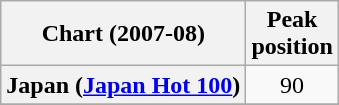<table class="wikitable sortable plainrowheaders">
<tr>
<th>Chart (2007-08)</th>
<th>Peak<br>position</th>
</tr>
<tr>
<th scope="row">Japan (<a href='#'>Japan Hot 100</a>)</th>
<td style="text-align:center;">90</td>
</tr>
<tr>
</tr>
<tr>
</tr>
<tr>
</tr>
</table>
